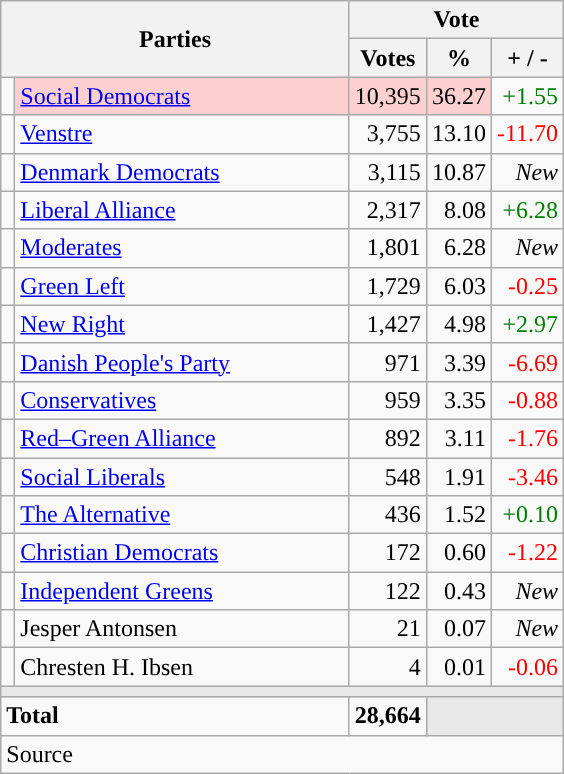<table class="wikitable" style="text-align:right;">
<tr>
<th style="text-align:centre;" rowspan="2" colspan="2" width="225">Parties</th>
<th colspan="3">Vote</th>
</tr>
<tr>
<th width="15">Votes</th>
<th width="15">%</th>
<th width="15">+ / -</th>
</tr>
<tr>
<td width="2" style="color:inherit;background:"></td>
<td bgcolor=#fbd0ce  align="left"><a href='#'>Social Democrats</a></td>
<td bgcolor=#fbd0ce>10,395</td>
<td bgcolor=#fbd0ce>36.27</td>
<td style=color:green;>+1.55</td>
</tr>
<tr>
<td width="2" style="color:inherit;background:"></td>
<td align="left"><a href='#'>Venstre</a></td>
<td>3,755</td>
<td>13.10</td>
<td style=color:red;>-11.70</td>
</tr>
<tr>
<td width="2" style="color:inherit;background:"></td>
<td align="left"><a href='#'>Denmark Democrats</a></td>
<td>3,115</td>
<td>10.87</td>
<td><em>New</em></td>
</tr>
<tr>
<td width="2" style="color:inherit;background:"></td>
<td align="left"><a href='#'>Liberal Alliance</a></td>
<td>2,317</td>
<td>8.08</td>
<td style=color:green;>+6.28</td>
</tr>
<tr>
<td width="2" style="color:inherit;background:"></td>
<td align="left"><a href='#'>Moderates</a></td>
<td>1,801</td>
<td>6.28</td>
<td><em>New</em></td>
</tr>
<tr>
<td width="2" style="color:inherit;background:"></td>
<td align="left"><a href='#'>Green Left</a></td>
<td>1,729</td>
<td>6.03</td>
<td style=color:red;>-0.25</td>
</tr>
<tr>
<td width="2" style="color:inherit;background:"></td>
<td align="left"><a href='#'>New Right</a></td>
<td>1,427</td>
<td>4.98</td>
<td style=color:green;>+2.97</td>
</tr>
<tr>
<td width="2" style="color:inherit;background:"></td>
<td align="left"><a href='#'>Danish People's Party</a></td>
<td>971</td>
<td>3.39</td>
<td style=color:red;>-6.69</td>
</tr>
<tr>
<td width="2" style="color:inherit;background:"></td>
<td align="left"><a href='#'>Conservatives</a></td>
<td>959</td>
<td>3.35</td>
<td style=color:red;>-0.88</td>
</tr>
<tr>
<td width="2" style="color:inherit;background:"></td>
<td align="left"><a href='#'>Red–Green Alliance</a></td>
<td>892</td>
<td>3.11</td>
<td style=color:red;>-1.76</td>
</tr>
<tr>
<td width="2" style="color:inherit;background:"></td>
<td align="left"><a href='#'>Social Liberals</a></td>
<td>548</td>
<td>1.91</td>
<td style=color:red;>-3.46</td>
</tr>
<tr>
<td width="2" style="color:inherit;background:"></td>
<td align="left"><a href='#'>The Alternative</a></td>
<td>436</td>
<td>1.52</td>
<td style=color:green;>+0.10</td>
</tr>
<tr>
<td width="2" style="color:inherit;background:"></td>
<td align="left"><a href='#'>Christian Democrats</a></td>
<td>172</td>
<td>0.60</td>
<td style=color:red;>-1.22</td>
</tr>
<tr>
<td width="2" style="color:inherit;background:"></td>
<td align="left"><a href='#'>Independent Greens</a></td>
<td>122</td>
<td>0.43</td>
<td><em>New</em></td>
</tr>
<tr>
<td width="2" style="color:inherit;background:"></td>
<td align="left">Jesper Antonsen</td>
<td>21</td>
<td>0.07</td>
<td><em>New</em></td>
</tr>
<tr>
<td width="2" style="color:inherit;background:"></td>
<td align="left">Chresten H. Ibsen</td>
<td>4</td>
<td>0.01</td>
<td style=color:red;>-0.06</td>
</tr>
<tr>
<td colspan="7" bgcolor="#E9E9E9"></td>
</tr>
<tr>
<td align="left" colspan="2"><strong>Total</strong></td>
<td><strong>28,664</strong></td>
<td bgcolor="#E9E9E9" colspan="2"></td>
</tr>
<tr>
<td align="left" colspan="6">Source</td>
</tr>
</table>
